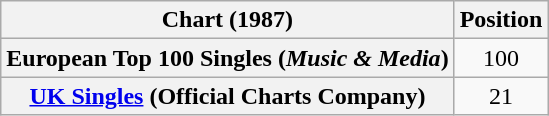<table class="wikitable sortable plainrowheaders" style="text-align:center">
<tr>
<th>Chart (1987)</th>
<th>Position</th>
</tr>
<tr>
<th scope="row">European Top 100 Singles (<em>Music & Media</em>)</th>
<td>100</td>
</tr>
<tr>
<th scope="row"><a href='#'>UK Singles</a> (Official Charts Company)</th>
<td>21</td>
</tr>
</table>
